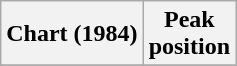<table class="wikitable sortable plainrowheaders" style="text-align:center">
<tr>
<th scope="col">Chart (1984)</th>
<th scope="col">Peak<br>position</th>
</tr>
<tr>
</tr>
</table>
